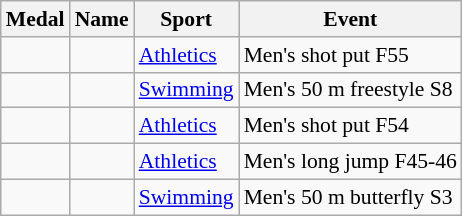<table class="wikitable sortable" style="font-size: 90%;">
<tr>
<th>Medal</th>
<th>Name</th>
<th>Sport</th>
<th>Event</th>
</tr>
<tr>
<td></td>
<td></td>
<td><a href='#'>Athletics</a></td>
<td>Men's shot put F55</td>
</tr>
<tr>
<td></td>
<td></td>
<td><a href='#'>Swimming</a></td>
<td>Men's 50 m freestyle S8</td>
</tr>
<tr>
<td></td>
<td></td>
<td><a href='#'>Athletics</a></td>
<td>Men's shot put F54</td>
</tr>
<tr>
<td></td>
<td></td>
<td><a href='#'>Athletics</a></td>
<td>Men's long jump F45-46</td>
</tr>
<tr>
<td></td>
<td></td>
<td><a href='#'>Swimming</a></td>
<td>Men's 50 m butterfly S3</td>
</tr>
</table>
